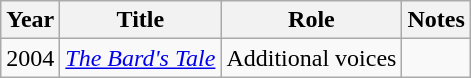<table class="wikitable sortable">
<tr>
<th>Year</th>
<th>Title</th>
<th>Role</th>
<th>Notes</th>
</tr>
<tr>
<td>2004</td>
<td><em><a href='#'>The Bard's Tale</a></em></td>
<td>Additional voices</td>
<td></td>
</tr>
</table>
